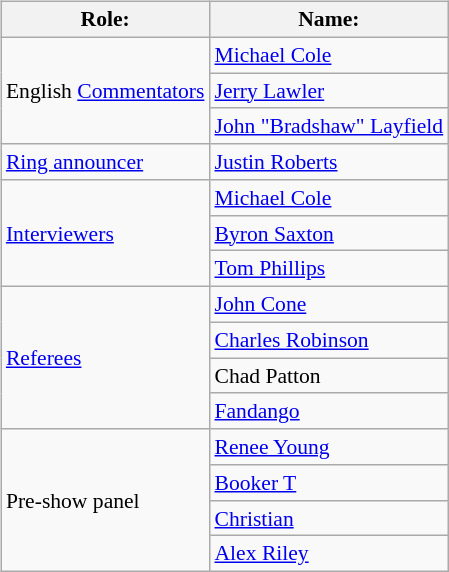<table class=wikitable style="font-size:90%; margin: 0.5em 0 0.5em 1em; float: right; clear: right;">
<tr>
<th>Role:</th>
<th>Name:</th>
</tr>
<tr>
<td rowspan=3>English <a href='#'>Commentators</a></td>
<td><a href='#'>Michael Cole</a></td>
</tr>
<tr>
<td><a href='#'>Jerry Lawler</a></td>
</tr>
<tr>
<td><a href='#'>John "Bradshaw" Layfield</a></td>
</tr>
<tr>
<td><a href='#'>Ring announcer</a></td>
<td><a href='#'>Justin Roberts</a></td>
</tr>
<tr>
<td rowspan=3><a href='#'>Interviewers</a></td>
<td><a href='#'>Michael Cole</a></td>
</tr>
<tr>
<td><a href='#'>Byron Saxton</a></td>
</tr>
<tr>
<td><a href='#'>Tom Phillips</a></td>
</tr>
<tr>
<td rowspan=4><a href='#'>Referees</a></td>
<td><a href='#'>John Cone</a></td>
</tr>
<tr>
<td><a href='#'>Charles Robinson</a></td>
</tr>
<tr>
<td>Chad Patton</td>
</tr>
<tr>
<td><a href='#'>Fandango</a> </td>
</tr>
<tr>
<td rowspan=4>Pre-show panel</td>
<td><a href='#'>Renee Young</a></td>
</tr>
<tr>
<td><a href='#'>Booker T</a></td>
</tr>
<tr>
<td><a href='#'>Christian</a></td>
</tr>
<tr>
<td><a href='#'>Alex Riley</a></td>
</tr>
</table>
